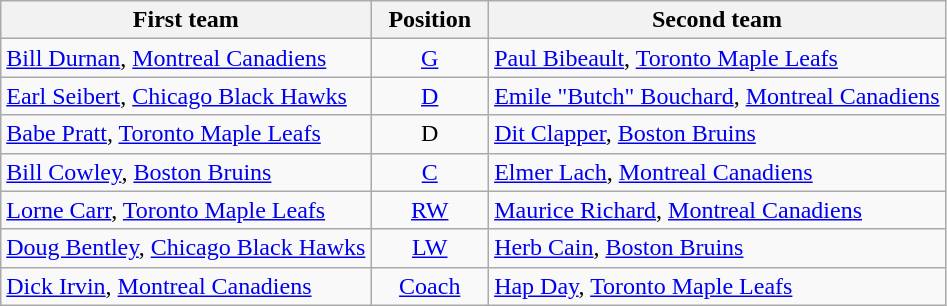<table class="wikitable">
<tr>
<th>First team</th>
<th>  Position  </th>
<th>Second team</th>
</tr>
<tr>
<td><a href='#'>Bill Durnan</a>, <a href='#'>Montreal Canadiens</a></td>
<td align=center><a href='#'>G</a></td>
<td><a href='#'>Paul Bibeault</a>, <a href='#'>Toronto Maple Leafs</a></td>
</tr>
<tr>
<td><a href='#'>Earl Seibert</a>, <a href='#'>Chicago Black Hawks</a></td>
<td align=center><a href='#'>D</a></td>
<td><a href='#'>Emile "Butch" Bouchard</a>, <a href='#'>Montreal Canadiens</a></td>
</tr>
<tr>
<td><a href='#'>Babe Pratt</a>, <a href='#'>Toronto Maple Leafs</a></td>
<td align=center>D</td>
<td><a href='#'>Dit Clapper</a>, <a href='#'>Boston Bruins</a></td>
</tr>
<tr>
<td><a href='#'>Bill Cowley</a>, <a href='#'>Boston Bruins</a></td>
<td align=center><a href='#'>C</a></td>
<td><a href='#'>Elmer Lach</a>, <a href='#'>Montreal Canadiens</a></td>
</tr>
<tr>
<td><a href='#'>Lorne Carr</a>, <a href='#'>Toronto Maple Leafs</a></td>
<td align=center><a href='#'>RW</a></td>
<td><a href='#'>Maurice Richard</a>, <a href='#'>Montreal Canadiens</a></td>
</tr>
<tr>
<td><a href='#'>Doug Bentley</a>, <a href='#'>Chicago Black Hawks</a></td>
<td align=center><a href='#'>LW</a></td>
<td><a href='#'>Herb Cain</a>, <a href='#'>Boston Bruins</a></td>
</tr>
<tr>
<td><a href='#'>Dick Irvin</a>, <a href='#'>Montreal Canadiens</a></td>
<td align=center><a href='#'>Coach</a></td>
<td><a href='#'>Hap Day</a>, <a href='#'>Toronto Maple Leafs</a></td>
</tr>
</table>
